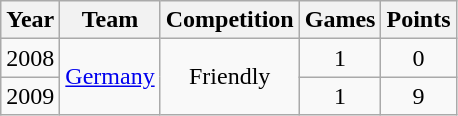<table class="wikitable">
<tr>
<th>Year</th>
<th>Team</th>
<th>Competition</th>
<th>Games</th>
<th>Points</th>
</tr>
<tr align="center">
<td>2008</td>
<td rowspan=2><a href='#'>Germany</a></td>
<td rowspan=2>Friendly</td>
<td>1</td>
<td>0</td>
</tr>
<tr align="center">
<td>2009</td>
<td>1</td>
<td>9</td>
</tr>
</table>
